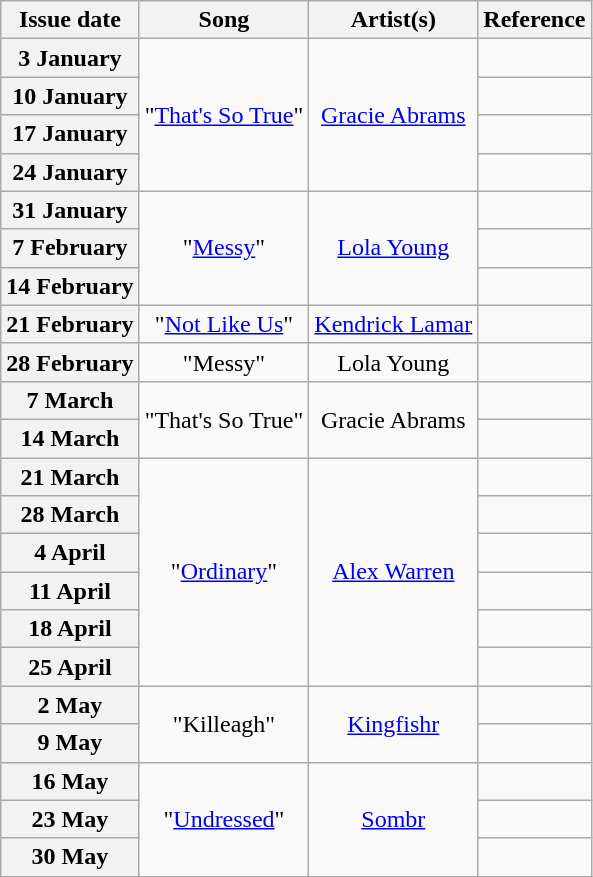<table class="wikitable plainrowheaders">
<tr>
<th>Issue date</th>
<th>Song</th>
<th>Artist(s)</th>
<th>Reference</th>
</tr>
<tr>
<th scope="row">3 January</th>
<td align="center" rowspan="4">"<a href='#'>That's So True</a>"</td>
<td align="center" rowspan="4"><a href='#'>Gracie Abrams</a></td>
<td align="center"></td>
</tr>
<tr>
<th scope="row">10 January</th>
<td align="center"></td>
</tr>
<tr>
<th scope="row">17 January</th>
<td align="center"></td>
</tr>
<tr>
<th scope="row">24 January</th>
<td align="center"></td>
</tr>
<tr>
<th scope="row">31 January</th>
<td align="center" rowspan="3">"<a href='#'>Messy</a>"</td>
<td align="center" rowspan="3"><a href='#'>Lola Young</a></td>
<td align="center"></td>
</tr>
<tr>
<th scope="row">7 February</th>
<td align="center"></td>
</tr>
<tr>
<th scope="row">14 February</th>
<td align="center"></td>
</tr>
<tr>
<th scope="row">21 February</th>
<td align="center">"<a href='#'>Not Like Us</a>"</td>
<td align="center"><a href='#'>Kendrick Lamar</a></td>
<td align="center"></td>
</tr>
<tr>
<th scope="row">28 February</th>
<td align="center">"Messy"</td>
<td align="center">Lola Young</td>
<td align="center"></td>
</tr>
<tr>
<th scope="row">7 March</th>
<td align="center" rowspan="2">"That's So True"</td>
<td align="center" rowspan="2">Gracie Abrams</td>
<td align="center"></td>
</tr>
<tr>
<th scope="row">14 March</th>
<td align="center"></td>
</tr>
<tr>
<th scope="row">21 March</th>
<td align="center" rowspan="6">"<a href='#'>Ordinary</a>"</td>
<td align="center" rowspan="6"><a href='#'>Alex Warren</a></td>
<td align="center"></td>
</tr>
<tr>
<th scope="row">28 March</th>
<td align="center"></td>
</tr>
<tr>
<th scope="row">4 April</th>
<td align="center"></td>
</tr>
<tr>
<th scope="row">11 April</th>
<td align="center"></td>
</tr>
<tr>
<th scope="row">18 April</th>
<td align="center"></td>
</tr>
<tr>
<th scope="row">25 April</th>
<td align="center"></td>
</tr>
<tr>
<th scope="row">2 May</th>
<td align="center" rowspan="2">"Killeagh"</td>
<td align="center" rowspan="2"><a href='#'>Kingfishr</a></td>
<td align="center"></td>
</tr>
<tr>
<th scope="row">9 May</th>
<td align="center"></td>
</tr>
<tr>
<th scope="row">16 May</th>
<td align="center" rowspan=3>"<a href='#'>Undressed</a>"</td>
<td align="center" rowspan=3><a href='#'>Sombr</a></td>
<td align="center"></td>
</tr>
<tr>
<th scope="row">23 May</th>
<td align="center"></td>
</tr>
<tr>
<th scope="row">30 May</th>
<td align="center"></td>
</tr>
<tr>
</tr>
</table>
